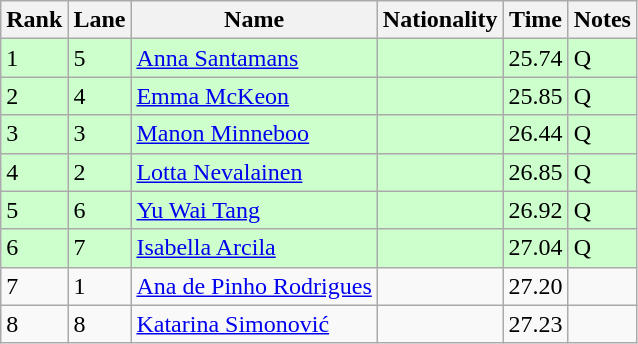<table class="wikitable">
<tr>
<th>Rank</th>
<th>Lane</th>
<th>Name</th>
<th>Nationality</th>
<th>Time</th>
<th>Notes</th>
</tr>
<tr bgcolor=ccffcc>
<td>1</td>
<td>5</td>
<td><a href='#'>Anna Santamans</a></td>
<td></td>
<td>25.74</td>
<td>Q</td>
</tr>
<tr bgcolor=ccffcc>
<td>2</td>
<td>4</td>
<td><a href='#'>Emma McKeon</a></td>
<td></td>
<td>25.85</td>
<td>Q</td>
</tr>
<tr bgcolor=ccffcc>
<td>3</td>
<td>3</td>
<td><a href='#'>Manon Minneboo</a></td>
<td></td>
<td>26.44</td>
<td>Q</td>
</tr>
<tr bgcolor=ccffcc>
<td>4</td>
<td>2</td>
<td><a href='#'>Lotta Nevalainen</a></td>
<td></td>
<td>26.85</td>
<td>Q</td>
</tr>
<tr bgcolor=ccffcc>
<td>5</td>
<td>6</td>
<td><a href='#'>Yu Wai Tang</a></td>
<td></td>
<td>26.92</td>
<td>Q</td>
</tr>
<tr bgcolor=ccffcc>
<td>6</td>
<td>7</td>
<td><a href='#'>Isabella Arcila</a></td>
<td></td>
<td>27.04</td>
<td>Q</td>
</tr>
<tr>
<td>7</td>
<td>1</td>
<td><a href='#'>Ana de Pinho Rodrigues</a></td>
<td></td>
<td>27.20</td>
<td></td>
</tr>
<tr>
<td>8</td>
<td>8</td>
<td><a href='#'>Katarina Simonović</a></td>
<td></td>
<td>27.23</td>
<td></td>
</tr>
</table>
